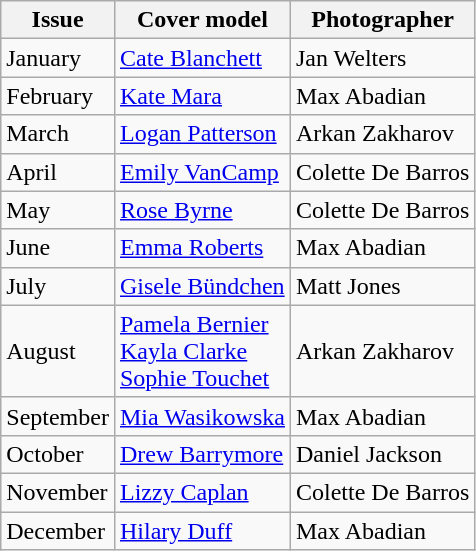<table class="sortable wikitable">
<tr>
<th>Issue</th>
<th>Cover model</th>
<th>Photographer</th>
</tr>
<tr>
<td>January</td>
<td><a href='#'>Cate Blanchett</a></td>
<td>Jan Welters</td>
</tr>
<tr>
<td>February</td>
<td><a href='#'>Kate Mara</a></td>
<td>Max Abadian</td>
</tr>
<tr>
<td>March</td>
<td><a href='#'>Logan Patterson</a></td>
<td>Arkan Zakharov</td>
</tr>
<tr>
<td>April</td>
<td><a href='#'>Emily VanCamp</a></td>
<td>Colette De Barros</td>
</tr>
<tr>
<td>May</td>
<td><a href='#'>Rose Byrne</a></td>
<td>Colette De Barros</td>
</tr>
<tr>
<td>June</td>
<td><a href='#'>Emma Roberts</a></td>
<td>Max Abadian</td>
</tr>
<tr>
<td>July</td>
<td><a href='#'>Gisele Bündchen</a></td>
<td>Matt Jones</td>
</tr>
<tr>
<td>August</td>
<td><a href='#'>Pamela Bernier</a><br><a href='#'>Kayla Clarke</a><br><a href='#'>Sophie Touchet</a></td>
<td>Arkan Zakharov</td>
</tr>
<tr>
<td>September</td>
<td><a href='#'>Mia Wasikowska</a></td>
<td>Max Abadian</td>
</tr>
<tr>
<td>October</td>
<td><a href='#'>Drew Barrymore</a></td>
<td>Daniel Jackson</td>
</tr>
<tr>
<td>November</td>
<td><a href='#'>Lizzy Caplan</a></td>
<td>Colette De Barros</td>
</tr>
<tr>
<td>December</td>
<td><a href='#'>Hilary Duff</a></td>
<td>Max Abadian</td>
</tr>
</table>
